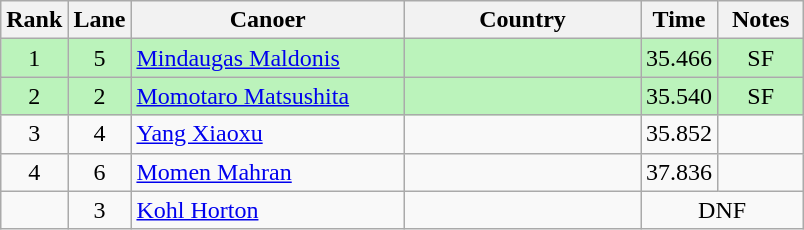<table class="wikitable" style="text-align:center;">
<tr>
<th width=30>Rank</th>
<th width=30>Lane</th>
<th width=175>Canoer</th>
<th width=150>Country</th>
<th width=30>Time</th>
<th width=50>Notes</th>
</tr>
<tr bgcolor=bbf3bb>
<td>1</td>
<td>5</td>
<td align=left><a href='#'>Mindaugas Maldonis</a></td>
<td align=left></td>
<td>35.466</td>
<td>SF</td>
</tr>
<tr bgcolor=bbf3bb>
<td>2</td>
<td>2</td>
<td align=left><a href='#'>Momotaro Matsushita</a></td>
<td align=left></td>
<td>35.540</td>
<td>SF</td>
</tr>
<tr>
<td>3</td>
<td>4</td>
<td align=left><a href='#'>Yang Xiaoxu</a></td>
<td align=left></td>
<td>35.852</td>
<td></td>
</tr>
<tr>
<td>4</td>
<td>6</td>
<td align=left><a href='#'>Momen Mahran</a></td>
<td align=left></td>
<td>37.836</td>
<td></td>
</tr>
<tr>
<td></td>
<td>3</td>
<td align=left><a href='#'>Kohl Horton</a></td>
<td align=left></td>
<td colspan=2>DNF</td>
</tr>
</table>
